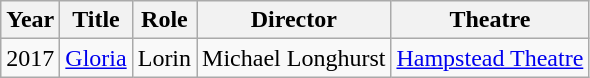<table class="wikitable sortable">
<tr>
<th>Year</th>
<th>Title</th>
<th>Role</th>
<th>Director</th>
<th>Theatre</th>
</tr>
<tr>
<td>2017</td>
<td><a href='#'>Gloria</a></td>
<td>Lorin</td>
<td>Michael Longhurst</td>
<td><a href='#'>Hampstead Theatre</a></td>
</tr>
</table>
